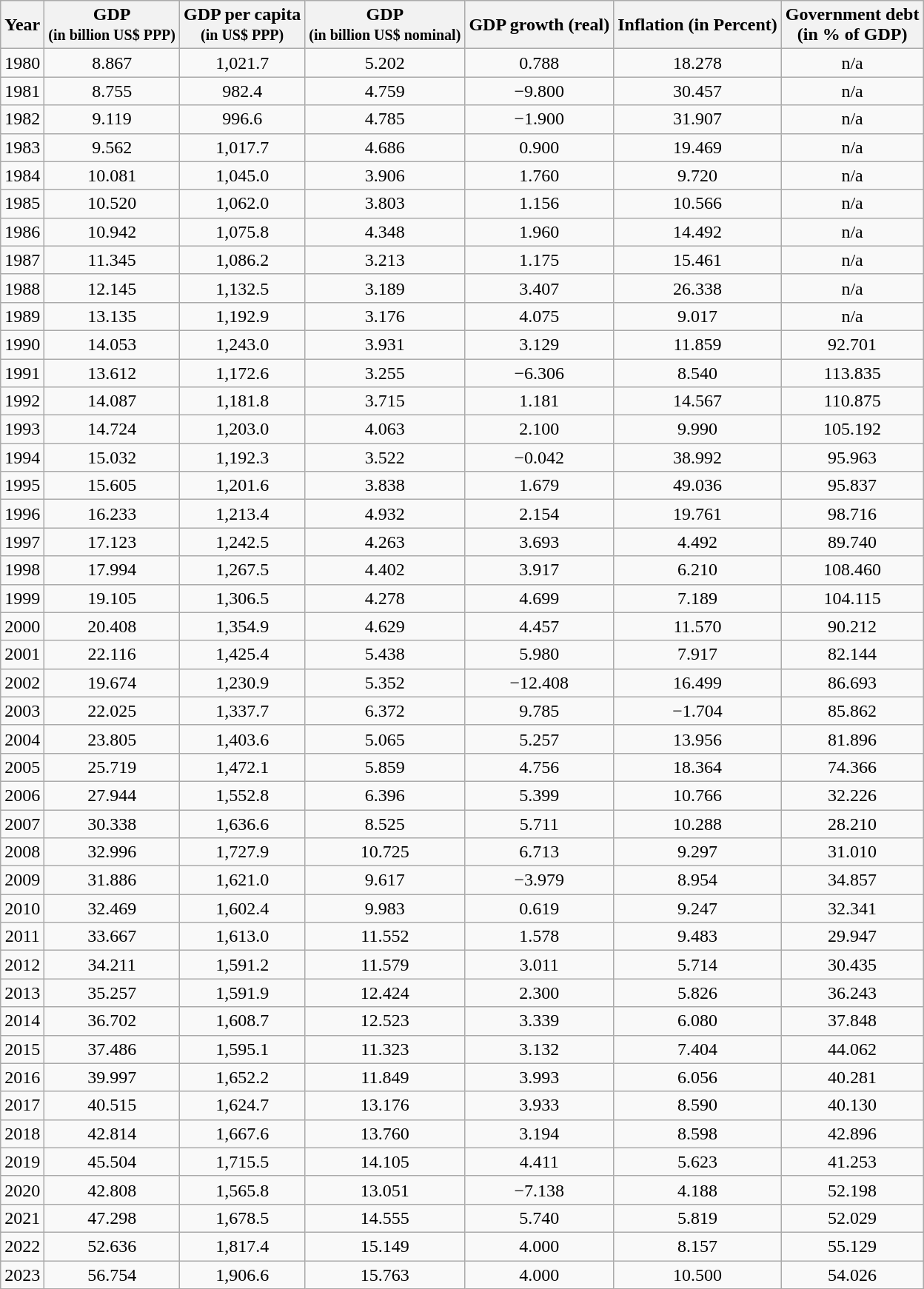<table class="wikitable" style="text-align: center;">
<tr>
<th>Year</th>
<th>GDP<br><small>(in billion US$ PPP)</small></th>
<th>GDP per capita<br><small>(in US$ PPP)</small></th>
<th>GDP<br> <small>(in billion US$ nominal)</small></th>
<th>GDP growth (real)</th>
<th>Inflation (in Percent)</th>
<th>Government debt <br>(in % of GDP)</th>
</tr>
<tr>
<td>1980</td>
<td>8.867</td>
<td>1,021.7</td>
<td>5.202</td>
<td>0.788</td>
<td>18.278</td>
<td>n/a</td>
</tr>
<tr>
<td>1981</td>
<td>8.755</td>
<td>982.4</td>
<td>4.759</td>
<td>−9.800</td>
<td>30.457</td>
<td>n/a</td>
</tr>
<tr>
<td>1982</td>
<td>9.119</td>
<td>996.6</td>
<td>4.785</td>
<td>−1.900</td>
<td>31.907</td>
<td>n/a</td>
</tr>
<tr>
<td>1983</td>
<td>9.562</td>
<td>1,017.7</td>
<td>4.686</td>
<td>0.900</td>
<td>19.469</td>
<td>n/a</td>
</tr>
<tr>
<td>1984</td>
<td>10.081</td>
<td>1,045.0</td>
<td>3.906</td>
<td>1.760</td>
<td>9.720</td>
<td>n/a</td>
</tr>
<tr>
<td>1985</td>
<td>10.520</td>
<td>1,062.0</td>
<td>3.803</td>
<td>1.156</td>
<td>10.566</td>
<td>n/a</td>
</tr>
<tr>
<td>1986</td>
<td>10.942</td>
<td>1,075.8</td>
<td>4.348</td>
<td>1.960</td>
<td>14.492</td>
<td>n/a</td>
</tr>
<tr>
<td>1987</td>
<td>11.345</td>
<td>1,086.2</td>
<td>3.213</td>
<td>1.175</td>
<td>15.461</td>
<td>n/a</td>
</tr>
<tr>
<td>1988</td>
<td>12.145</td>
<td>1,132.5</td>
<td>3.189</td>
<td>3.407</td>
<td>26.338</td>
<td>n/a</td>
</tr>
<tr>
<td>1989</td>
<td>13.135</td>
<td>1,192.9</td>
<td>3.176</td>
<td>4.075</td>
<td>9.017</td>
<td>n/a</td>
</tr>
<tr>
<td>1990</td>
<td>14.053</td>
<td>1,243.0</td>
<td>3.931</td>
<td>3.129</td>
<td>11.859</td>
<td>92.701</td>
</tr>
<tr>
<td>1991</td>
<td>13.612</td>
<td>1,172.6</td>
<td>3.255</td>
<td>−6.306</td>
<td>8.540</td>
<td>113.835</td>
</tr>
<tr>
<td>1992</td>
<td>14.087</td>
<td>1,181.8</td>
<td>3.715</td>
<td>1.181</td>
<td>14.567</td>
<td>110.875</td>
</tr>
<tr>
<td>1993</td>
<td>14.724</td>
<td>1,203.0</td>
<td>4.063</td>
<td>2.100</td>
<td>9.990</td>
<td>105.192</td>
</tr>
<tr>
<td>1994</td>
<td>15.032</td>
<td>1,192.3</td>
<td>3.522</td>
<td>−0.042</td>
<td>38.992</td>
<td>95.963</td>
</tr>
<tr>
<td>1995</td>
<td>15.605</td>
<td>1,201.6</td>
<td>3.838</td>
<td>1.679</td>
<td>49.036</td>
<td>95.837</td>
</tr>
<tr>
<td>1996</td>
<td>16.233</td>
<td>1,213.4</td>
<td>4.932</td>
<td>2.154</td>
<td>19.761</td>
<td>98.716</td>
</tr>
<tr>
<td>1997</td>
<td>17.123</td>
<td>1,242.5</td>
<td>4.263</td>
<td>3.693</td>
<td>4.492</td>
<td>89.740</td>
</tr>
<tr>
<td>1998</td>
<td>17.994</td>
<td>1,267.5</td>
<td>4.402</td>
<td>3.917</td>
<td>6.210</td>
<td>108.460</td>
</tr>
<tr>
<td>1999</td>
<td>19.105</td>
<td>1,306.5</td>
<td>4.278</td>
<td>4.699</td>
<td>7.189</td>
<td>104.115</td>
</tr>
<tr>
<td>2000</td>
<td>20.408</td>
<td>1,354.9</td>
<td>4.629</td>
<td>4.457</td>
<td>11.570</td>
<td>90.212</td>
</tr>
<tr>
<td>2001</td>
<td>22.116</td>
<td>1,425.4</td>
<td>5.438</td>
<td>5.980</td>
<td>7.917</td>
<td>82.144</td>
</tr>
<tr>
<td>2002</td>
<td>19.674</td>
<td>1,230.9</td>
<td>5.352</td>
<td>−12.408</td>
<td>16.499</td>
<td>86.693</td>
</tr>
<tr>
<td>2003</td>
<td>22.025</td>
<td>1,337.7</td>
<td>6.372</td>
<td>9.785</td>
<td>−1.704</td>
<td>85.862</td>
</tr>
<tr>
<td>2004</td>
<td>23.805</td>
<td>1,403.6</td>
<td>5.065</td>
<td>5.257</td>
<td>13.956</td>
<td>81.896</td>
</tr>
<tr>
<td>2005</td>
<td>25.719</td>
<td>1,472.1</td>
<td>5.859</td>
<td>4.756</td>
<td>18.364</td>
<td>74.366</td>
</tr>
<tr>
<td>2006</td>
<td>27.944</td>
<td>1,552.8</td>
<td>6.396</td>
<td>5.399</td>
<td>10.766</td>
<td>32.226</td>
</tr>
<tr>
<td>2007</td>
<td>30.338</td>
<td>1,636.6</td>
<td>8.525</td>
<td>5.711</td>
<td>10.288</td>
<td>28.210</td>
</tr>
<tr>
<td>2008</td>
<td>32.996</td>
<td>1,727.9</td>
<td>10.725</td>
<td>6.713</td>
<td>9.297</td>
<td>31.010</td>
</tr>
<tr>
<td>2009</td>
<td>31.886</td>
<td>1,621.0</td>
<td>9.617</td>
<td>−3.979</td>
<td>8.954</td>
<td>34.857</td>
</tr>
<tr>
<td>2010</td>
<td>32.469</td>
<td>1,602.4</td>
<td>9.983</td>
<td>0.619</td>
<td>9.247</td>
<td>32.341</td>
</tr>
<tr>
<td>2011</td>
<td>33.667</td>
<td>1,613.0</td>
<td>11.552</td>
<td>1.578</td>
<td>9.483</td>
<td>29.947</td>
</tr>
<tr>
<td>2012</td>
<td>34.211</td>
<td>1,591.2</td>
<td>11.579</td>
<td>3.011</td>
<td>5.714</td>
<td>30.435</td>
</tr>
<tr>
<td>2013</td>
<td>35.257</td>
<td>1,591.9</td>
<td>12.424</td>
<td>2.300</td>
<td>5.826</td>
<td>36.243</td>
</tr>
<tr>
<td>2014</td>
<td>36.702</td>
<td>1,608.7</td>
<td>12.523</td>
<td>3.339</td>
<td>6.080</td>
<td>37.848</td>
</tr>
<tr>
<td>2015</td>
<td>37.486</td>
<td>1,595.1</td>
<td>11.323</td>
<td>3.132</td>
<td>7.404</td>
<td>44.062</td>
</tr>
<tr>
<td>2016</td>
<td>39.997</td>
<td>1,652.2</td>
<td>11.849</td>
<td>3.993</td>
<td>6.056</td>
<td>40.281</td>
</tr>
<tr>
<td>2017</td>
<td>40.515</td>
<td>1,624.7</td>
<td>13.176</td>
<td>3.933</td>
<td>8.590</td>
<td>40.130</td>
</tr>
<tr>
<td>2018</td>
<td>42.814</td>
<td>1,667.6</td>
<td>13.760</td>
<td>3.194</td>
<td>8.598</td>
<td>42.896</td>
</tr>
<tr>
<td>2019</td>
<td>45.504</td>
<td>1,715.5</td>
<td>14.105</td>
<td>4.411</td>
<td>5.623</td>
<td>41.253</td>
</tr>
<tr>
<td>2020</td>
<td>42.808</td>
<td>1,565.8</td>
<td>13.051</td>
<td>−7.138</td>
<td>4.188</td>
<td>52.198</td>
</tr>
<tr>
<td>2021</td>
<td>47.298</td>
<td>1,678.5</td>
<td>14.555</td>
<td>5.740</td>
<td>5.819</td>
<td>52.029</td>
</tr>
<tr>
<td>2022</td>
<td>52.636</td>
<td>1,817.4</td>
<td>15.149</td>
<td>4.000</td>
<td>8.157</td>
<td>55.129</td>
</tr>
<tr>
<td>2023</td>
<td>56.754</td>
<td>1,906.6</td>
<td>15.763</td>
<td>4.000</td>
<td>10.500</td>
<td>54.026</td>
</tr>
</table>
